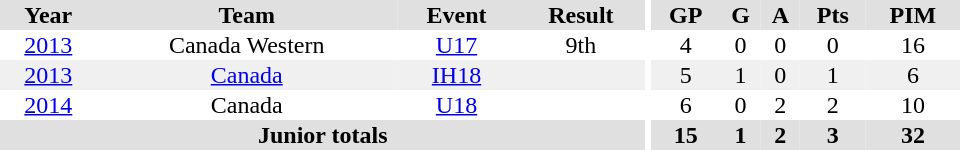<table border="0" cellpadding="1" cellspacing="0" ID="Table3" style="text-align:center; width:40em">
<tr ALIGN="center" bgcolor="#e0e0e0">
<th>Year</th>
<th>Team</th>
<th>Event</th>
<th>Result</th>
<th rowspan="99" bgcolor="#ffffff"></th>
<th>GP</th>
<th>G</th>
<th>A</th>
<th>Pts</th>
<th>PIM</th>
</tr>
<tr>
<td><a href='#'>2013</a></td>
<td>Canada Western</td>
<td><a href='#'>U17</a></td>
<td>9th</td>
<td>4</td>
<td>0</td>
<td>0</td>
<td>0</td>
<td>16</td>
</tr>
<tr bgcolor="#f0f0f0">
<td><a href='#'>2013</a></td>
<td><a href='#'>Canada</a></td>
<td><a href='#'>IH18</a></td>
<td></td>
<td>5</td>
<td>1</td>
<td>0</td>
<td>1</td>
<td>6</td>
</tr>
<tr>
<td><a href='#'>2014</a></td>
<td>Canada</td>
<td><a href='#'>U18</a></td>
<td></td>
<td>6</td>
<td>0</td>
<td>2</td>
<td>2</td>
<td>10</td>
</tr>
<tr bgcolor="#e0e0e0">
<th colspan="4">Junior totals</th>
<th>15</th>
<th>1</th>
<th>2</th>
<th>3</th>
<th>32</th>
</tr>
</table>
